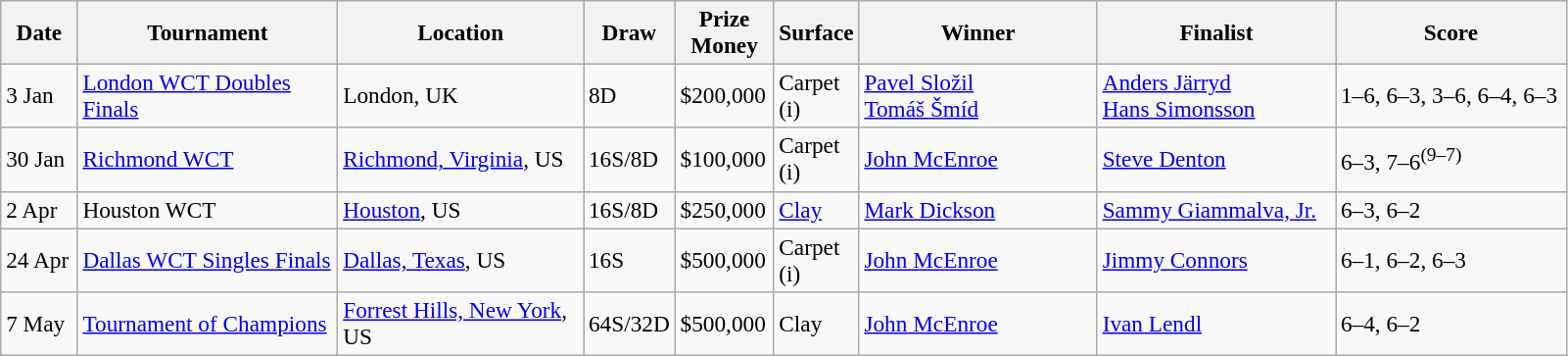<table class="sortable wikitable" style=font-size:97%>
<tr>
<th width=45>Date</th>
<th width=170>Tournament</th>
<th width=160>Location</th>
<th width=40>Draw</th>
<th width=60>Prize Money</th>
<th width=50>Surface</th>
<th width=155>Winner</th>
<th width=155>Finalist</th>
<th style="width:150px" class="unsortable">Score</th>
</tr>
<tr>
<td>3 Jan</td>
<td><a href='#'>London WCT Doubles Finals</a></td>
<td>London, UK</td>
<td>8D</td>
<td>$200,000</td>
<td>Carpet (i)</td>
<td> <a href='#'>Pavel Složil</a> <br>  <a href='#'>Tomáš Šmíd</a></td>
<td> <a href='#'>Anders Järryd</a> <br>  <a href='#'>Hans Simonsson</a></td>
<td>1–6, 6–3, 3–6, 6–4, 6–3</td>
</tr>
<tr>
<td>30 Jan</td>
<td><a href='#'>Richmond WCT</a></td>
<td><a href='#'>Richmond, Virginia</a>, US</td>
<td>16S/8D</td>
<td>$100,000</td>
<td>Carpet (i)</td>
<td> <a href='#'>John McEnroe</a></td>
<td> <a href='#'>Steve Denton</a></td>
<td>6–3, 7–6<sup>(9–7)</sup></td>
</tr>
<tr>
<td>2 Apr</td>
<td>Houston WCT</td>
<td><a href='#'>Houston</a>, US</td>
<td>16S/8D</td>
<td>$250,000</td>
<td><a href='#'>Clay</a></td>
<td> <a href='#'>Mark Dickson</a></td>
<td> <a href='#'>Sammy Giammalva, Jr.</a></td>
<td>6–3, 6–2</td>
</tr>
<tr>
<td>24 Apr</td>
<td><a href='#'>Dallas WCT Singles Finals</a></td>
<td><a href='#'>Dallas, Texas</a>, US</td>
<td>16S</td>
<td>$500,000</td>
<td>Carpet (i)</td>
<td> <a href='#'>John McEnroe</a></td>
<td> <a href='#'>Jimmy Connors</a></td>
<td>6–1, 6–2, 6–3</td>
</tr>
<tr>
<td>7 May</td>
<td><a href='#'>Tournament of Champions</a></td>
<td><a href='#'>Forrest Hills, New York</a>, US</td>
<td>64S/32D</td>
<td>$500,000</td>
<td>Clay</td>
<td> <a href='#'>John McEnroe</a></td>
<td> <a href='#'>Ivan Lendl</a></td>
<td>6–4, 6–2</td>
</tr>
</table>
